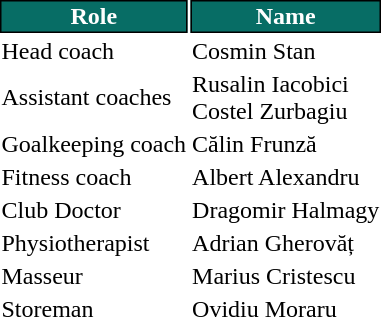<table class="toccolours">
<tr>
<th style="background:#076d65;color:#FFFFFF;border:1px solid #000000;">Role</th>
<th style="background:#076d65;color:#FFFFFF;border:1px solid #000000;">Name</th>
</tr>
<tr>
<td>Head coach</td>
<td> Cosmin Stan</td>
</tr>
<tr>
<td>Assistant coaches</td>
<td> Rusalin Iacobici <br>  Costel Zurbagiu</td>
</tr>
<tr>
<td>Goalkeeping coach</td>
<td> Călin Frunză</td>
</tr>
<tr>
<td>Fitness coach</td>
<td> Albert Alexandru</td>
</tr>
<tr>
<td>Club Doctor</td>
<td> Dragomir Halmagy</td>
</tr>
<tr>
<td>Physiotherapist</td>
<td> Adrian Gherovăț</td>
</tr>
<tr>
<td>Masseur</td>
<td> Marius Cristescu</td>
</tr>
<tr>
<td>Storeman</td>
<td> Ovidiu Moraru</td>
</tr>
</table>
